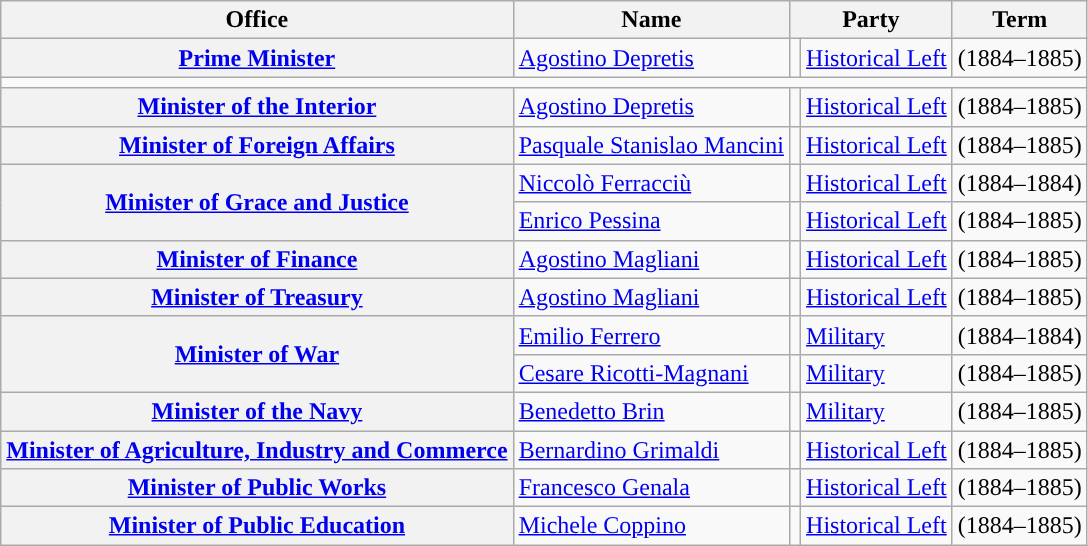<table class="wikitable" style="font-size: 100%;">
<tr>
<th>Office</th>
<th>Name</th>
<th colspan=2>Party</th>
<th>Term</th>
</tr>
<tr>
<th><a href='#'>Prime Minister</a></th>
<td><a href='#'>Agostino Depretis</a></td>
<td style="color:inherit;background:"></td>
<td><a href='#'>Historical Left</a></td>
<td>(1884–1885)</td>
</tr>
<tr>
<td colspan=5></td>
</tr>
<tr>
<th><a href='#'>Minister of the Interior</a></th>
<td><a href='#'>Agostino Depretis</a></td>
<td style="color:inherit;background:"></td>
<td><a href='#'>Historical Left</a></td>
<td>(1884–1885)</td>
</tr>
<tr>
<th><a href='#'>Minister of Foreign Affairs</a></th>
<td><a href='#'>Pasquale Stanislao Mancini</a></td>
<td style="color:inherit;background:"></td>
<td><a href='#'>Historical Left</a></td>
<td>(1884–1885)</td>
</tr>
<tr>
<th rowspan=2><a href='#'>Minister of Grace and Justice</a></th>
<td><a href='#'>Niccolò Ferracciù</a></td>
<td style="color:inherit;background:"></td>
<td><a href='#'>Historical Left</a></td>
<td>(1884–1884)</td>
</tr>
<tr>
<td><a href='#'>Enrico Pessina</a></td>
<td style="color:inherit;background:"></td>
<td><a href='#'>Historical Left</a></td>
<td>(1884–1885)</td>
</tr>
<tr>
<th><a href='#'>Minister of Finance</a></th>
<td><a href='#'>Agostino Magliani</a></td>
<td style="color:inherit;background:"></td>
<td><a href='#'>Historical Left</a></td>
<td>(1884–1885)</td>
</tr>
<tr>
<th><a href='#'>Minister of Treasury</a></th>
<td><a href='#'>Agostino Magliani</a></td>
<td style="color:inherit;background:"></td>
<td><a href='#'>Historical Left</a></td>
<td>(1884–1885)</td>
</tr>
<tr>
<th rowspan=2><a href='#'>Minister of War</a></th>
<td><a href='#'>Emilio Ferrero</a></td>
<td style="color:inherit;background:"></td>
<td><a href='#'>Military</a></td>
<td>(1884–1884)</td>
</tr>
<tr>
<td><a href='#'>Cesare Ricotti-Magnani</a></td>
<td style="color:inherit;background:"></td>
<td><a href='#'>Military</a></td>
<td>(1884–1885)</td>
</tr>
<tr>
<th><a href='#'>Minister of the Navy</a></th>
<td><a href='#'>Benedetto Brin</a></td>
<td style="color:inherit;background:"></td>
<td><a href='#'>Military</a></td>
<td>(1884–1885)</td>
</tr>
<tr>
<th><a href='#'>Minister of Agriculture, Industry and Commerce</a></th>
<td><a href='#'>Bernardino Grimaldi</a></td>
<td style="color:inherit;background:"></td>
<td><a href='#'>Historical Left</a></td>
<td>(1884–1885)</td>
</tr>
<tr>
<th><a href='#'>Minister of Public Works</a></th>
<td><a href='#'>Francesco Genala</a></td>
<td style="color:inherit;background:"></td>
<td><a href='#'>Historical Left</a></td>
<td>(1884–1885)</td>
</tr>
<tr>
<th><a href='#'>Minister of Public Education</a></th>
<td><a href='#'>Michele Coppino</a></td>
<td style="color:inherit;background:"></td>
<td><a href='#'>Historical Left</a></td>
<td>(1884–1885)</td>
</tr>
</table>
